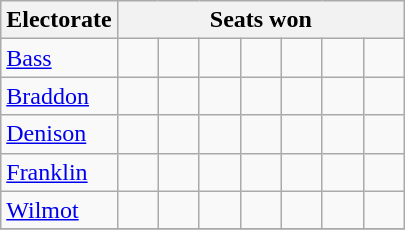<table class="wikitable">
<tr>
<th>Electorate</th>
<th colspan=7>Seats won</th>
</tr>
<tr>
<td><a href='#'>Bass</a></td>
<td width=20 > </td>
<td width=20 > </td>
<td width=20 > </td>
<td width=20 > </td>
<td width=20 > </td>
<td width=20 > </td>
<td width=20 > </td>
</tr>
<tr>
<td><a href='#'>Braddon</a></td>
<td> </td>
<td> </td>
<td> </td>
<td> </td>
<td> </td>
<td> </td>
<td> </td>
</tr>
<tr>
<td><a href='#'>Denison</a></td>
<td> </td>
<td> </td>
<td> </td>
<td> </td>
<td> </td>
<td> </td>
<td> </td>
</tr>
<tr>
<td><a href='#'>Franklin</a></td>
<td> </td>
<td> </td>
<td> </td>
<td> </td>
<td> </td>
<td> </td>
<td> </td>
</tr>
<tr>
<td><a href='#'>Wilmot</a></td>
<td> </td>
<td> </td>
<td> </td>
<td> </td>
<td> </td>
<td> </td>
<td> </td>
</tr>
<tr>
</tr>
</table>
